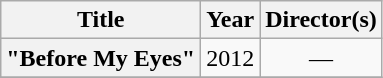<table class="wikitable plainrowheaders" style="text-align:center;" border="1">
<tr>
<th scope="col">Title</th>
<th scope="col">Year</th>
<th scope="col">Director(s)</th>
</tr>
<tr>
<th scope="row">"Before My Eyes"</th>
<td>2012</td>
<td rowspan="1">—</td>
</tr>
<tr>
</tr>
</table>
